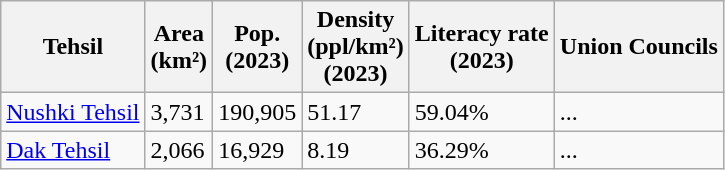<table class="wikitable sortable static-row-numbers static-row-header-hash">
<tr>
<th>Tehsil</th>
<th>Area<br>(km²)</th>
<th>Pop.<br>(2023)</th>
<th>Density<br>(ppl/km²)<br>(2023)</th>
<th>Literacy rate<br>(2023)</th>
<th>Union Councils</th>
</tr>
<tr>
<td><a href='#'>Nushki Tehsil</a></td>
<td>3,731</td>
<td>190,905</td>
<td>51.17</td>
<td>59.04%</td>
<td>...</td>
</tr>
<tr>
<td><a href='#'>Dak Tehsil</a></td>
<td>2,066</td>
<td>16,929</td>
<td>8.19</td>
<td>36.29%</td>
<td>...</td>
</tr>
</table>
